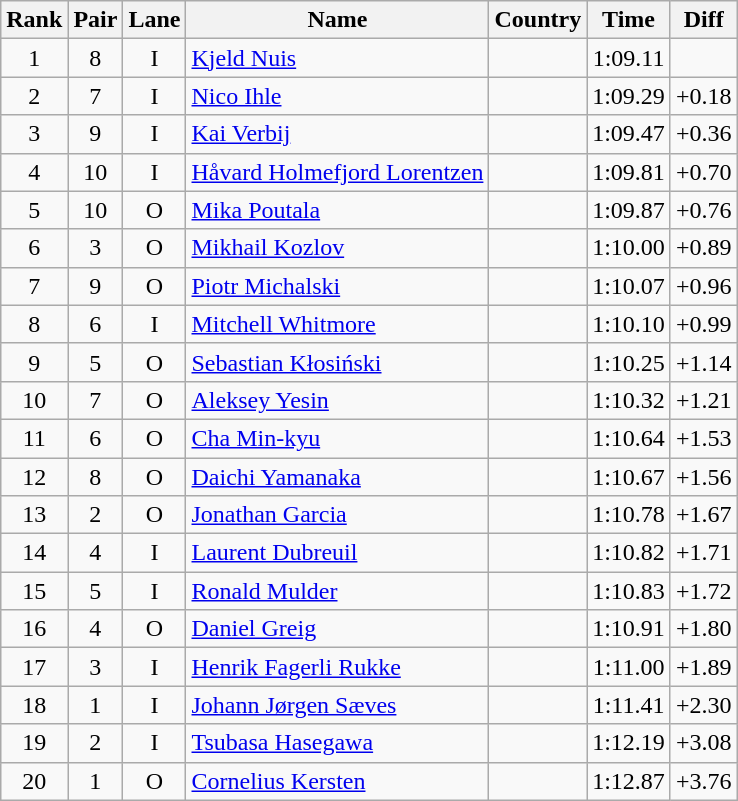<table class="wikitable sortable" style="text-align:center">
<tr>
<th>Rank</th>
<th>Pair</th>
<th>Lane</th>
<th>Name</th>
<th>Country</th>
<th>Time</th>
<th>Diff</th>
</tr>
<tr>
<td>1</td>
<td>8</td>
<td>I</td>
<td align=left><a href='#'>Kjeld Nuis</a></td>
<td align=left></td>
<td>1:09.11</td>
<td></td>
</tr>
<tr>
<td>2</td>
<td>7</td>
<td>I</td>
<td align=left><a href='#'>Nico Ihle</a></td>
<td align=left></td>
<td>1:09.29</td>
<td>+0.18</td>
</tr>
<tr>
<td>3</td>
<td>9</td>
<td>I</td>
<td align=left><a href='#'>Kai Verbij</a></td>
<td align=left></td>
<td>1:09.47</td>
<td>+0.36</td>
</tr>
<tr>
<td>4</td>
<td>10</td>
<td>I</td>
<td align=left><a href='#'>Håvard Holmefjord Lorentzen</a></td>
<td align=left></td>
<td>1:09.81</td>
<td>+0.70</td>
</tr>
<tr>
<td>5</td>
<td>10</td>
<td>O</td>
<td align=left><a href='#'>Mika Poutala</a></td>
<td align=left></td>
<td>1:09.87</td>
<td>+0.76</td>
</tr>
<tr>
<td>6</td>
<td>3</td>
<td>O</td>
<td align=left><a href='#'>Mikhail Kozlov</a></td>
<td align=left></td>
<td>1:10.00</td>
<td>+0.89</td>
</tr>
<tr>
<td>7</td>
<td>9</td>
<td>O</td>
<td align=left><a href='#'>Piotr Michalski</a></td>
<td align=left></td>
<td>1:10.07</td>
<td>+0.96</td>
</tr>
<tr>
<td>8</td>
<td>6</td>
<td>I</td>
<td align=left><a href='#'>Mitchell Whitmore</a></td>
<td align=left></td>
<td>1:10.10</td>
<td>+0.99</td>
</tr>
<tr>
<td>9</td>
<td>5</td>
<td>O</td>
<td align=left><a href='#'>Sebastian Kłosiński</a></td>
<td align=left></td>
<td>1:10.25</td>
<td>+1.14</td>
</tr>
<tr>
<td>10</td>
<td>7</td>
<td>O</td>
<td align=left><a href='#'>Aleksey Yesin</a></td>
<td align=left></td>
<td>1:10.32</td>
<td>+1.21</td>
</tr>
<tr>
<td>11</td>
<td>6</td>
<td>O</td>
<td align=left><a href='#'>Cha Min-kyu</a></td>
<td align=left></td>
<td>1:10.64</td>
<td>+1.53</td>
</tr>
<tr>
<td>12</td>
<td>8</td>
<td>O</td>
<td align=left><a href='#'>Daichi Yamanaka</a></td>
<td align=left></td>
<td>1:10.67</td>
<td>+1.56</td>
</tr>
<tr>
<td>13</td>
<td>2</td>
<td>O</td>
<td align=left><a href='#'>Jonathan Garcia</a></td>
<td align=left></td>
<td>1:10.78</td>
<td>+1.67</td>
</tr>
<tr>
<td>14</td>
<td>4</td>
<td>I</td>
<td align=left><a href='#'>Laurent Dubreuil</a></td>
<td align=left></td>
<td>1:10.82</td>
<td>+1.71</td>
</tr>
<tr>
<td>15</td>
<td>5</td>
<td>I</td>
<td align=left><a href='#'>Ronald Mulder</a></td>
<td align=left></td>
<td>1:10.83</td>
<td>+1.72</td>
</tr>
<tr>
<td>16</td>
<td>4</td>
<td>O</td>
<td align=left><a href='#'>Daniel Greig</a></td>
<td align=left></td>
<td>1:10.91</td>
<td>+1.80</td>
</tr>
<tr>
<td>17</td>
<td>3</td>
<td>I</td>
<td align=left><a href='#'>Henrik Fagerli Rukke</a></td>
<td align=left></td>
<td>1:11.00</td>
<td>+1.89</td>
</tr>
<tr>
<td>18</td>
<td>1</td>
<td>I</td>
<td align=left><a href='#'>Johann Jørgen Sæves</a></td>
<td align=left></td>
<td>1:11.41</td>
<td>+2.30</td>
</tr>
<tr>
<td>19</td>
<td>2</td>
<td>I</td>
<td align=left><a href='#'>Tsubasa Hasegawa</a></td>
<td align=left></td>
<td>1:12.19</td>
<td>+3.08</td>
</tr>
<tr>
<td>20</td>
<td>1</td>
<td>O</td>
<td align=left><a href='#'>Cornelius Kersten</a></td>
<td align=left></td>
<td>1:12.87</td>
<td>+3.76</td>
</tr>
</table>
